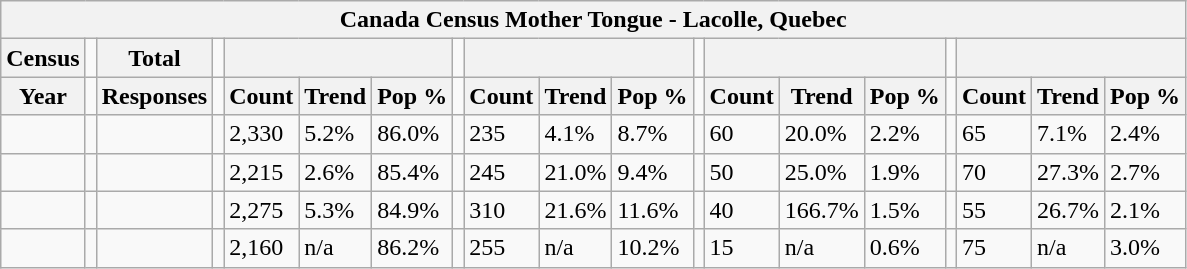<table class="wikitable">
<tr>
<th colspan="19">Canada Census Mother Tongue - Lacolle, Quebec</th>
</tr>
<tr>
<th>Census</th>
<td></td>
<th>Total</th>
<td colspan="1"></td>
<th colspan="3"></th>
<td colspan="1"></td>
<th colspan="3"></th>
<td colspan="1"></td>
<th colspan="3"></th>
<td colspan="1"></td>
<th colspan="3"></th>
</tr>
<tr>
<th>Year</th>
<td></td>
<th>Responses</th>
<td></td>
<th>Count</th>
<th>Trend</th>
<th>Pop %</th>
<td></td>
<th>Count</th>
<th>Trend</th>
<th>Pop %</th>
<td></td>
<th>Count</th>
<th>Trend</th>
<th>Pop %</th>
<td></td>
<th>Count</th>
<th>Trend</th>
<th>Pop %</th>
</tr>
<tr>
<td></td>
<td></td>
<td></td>
<td></td>
<td>2,330</td>
<td> 5.2%</td>
<td>86.0%</td>
<td></td>
<td>235</td>
<td> 4.1%</td>
<td>8.7%</td>
<td></td>
<td>60</td>
<td> 20.0%</td>
<td>2.2%</td>
<td></td>
<td>65</td>
<td> 7.1%</td>
<td>2.4%</td>
</tr>
<tr>
<td></td>
<td></td>
<td></td>
<td></td>
<td>2,215</td>
<td> 2.6%</td>
<td>85.4%</td>
<td></td>
<td>245</td>
<td> 21.0%</td>
<td>9.4%</td>
<td></td>
<td>50</td>
<td> 25.0%</td>
<td>1.9%</td>
<td></td>
<td>70</td>
<td> 27.3%</td>
<td>2.7%</td>
</tr>
<tr>
<td></td>
<td></td>
<td></td>
<td></td>
<td>2,275</td>
<td> 5.3%</td>
<td>84.9%</td>
<td></td>
<td>310</td>
<td> 21.6%</td>
<td>11.6%</td>
<td></td>
<td>40</td>
<td> 166.7%</td>
<td>1.5%</td>
<td></td>
<td>55</td>
<td> 26.7%</td>
<td>2.1%</td>
</tr>
<tr>
<td></td>
<td></td>
<td></td>
<td></td>
<td>2,160</td>
<td>n/a</td>
<td>86.2%</td>
<td></td>
<td>255</td>
<td>n/a</td>
<td>10.2%</td>
<td></td>
<td>15</td>
<td>n/a</td>
<td>0.6%</td>
<td></td>
<td>75</td>
<td>n/a</td>
<td>3.0%</td>
</tr>
</table>
